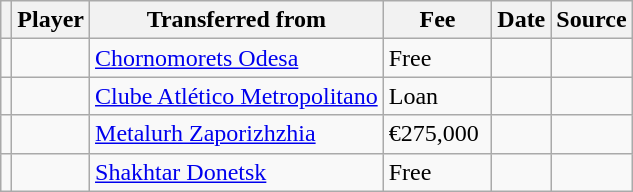<table class="wikitable plainrowheaders sortable">
<tr>
<th></th>
<th scope="col">Player</th>
<th>Transferred from</th>
<th style="width: 65px;">Fee</th>
<th scope="col">Date</th>
<th scope="col">Source</th>
</tr>
<tr>
<td align="center"></td>
<td></td>
<td> <a href='#'>Chornomorets Odesa</a></td>
<td>Free</td>
<td></td>
<td></td>
</tr>
<tr>
<td align="center"></td>
<td></td>
<td> <a href='#'>Clube Atlético Metropolitano</a></td>
<td>Loan</td>
<td></td>
<td></td>
</tr>
<tr>
<td align="center"></td>
<td></td>
<td> <a href='#'>Metalurh Zaporizhzhia</a></td>
<td>€275,000</td>
<td></td>
<td></td>
</tr>
<tr>
<td align="center"></td>
<td></td>
<td> <a href='#'>Shakhtar Donetsk</a></td>
<td>Free</td>
<td></td>
<td></td>
</tr>
</table>
